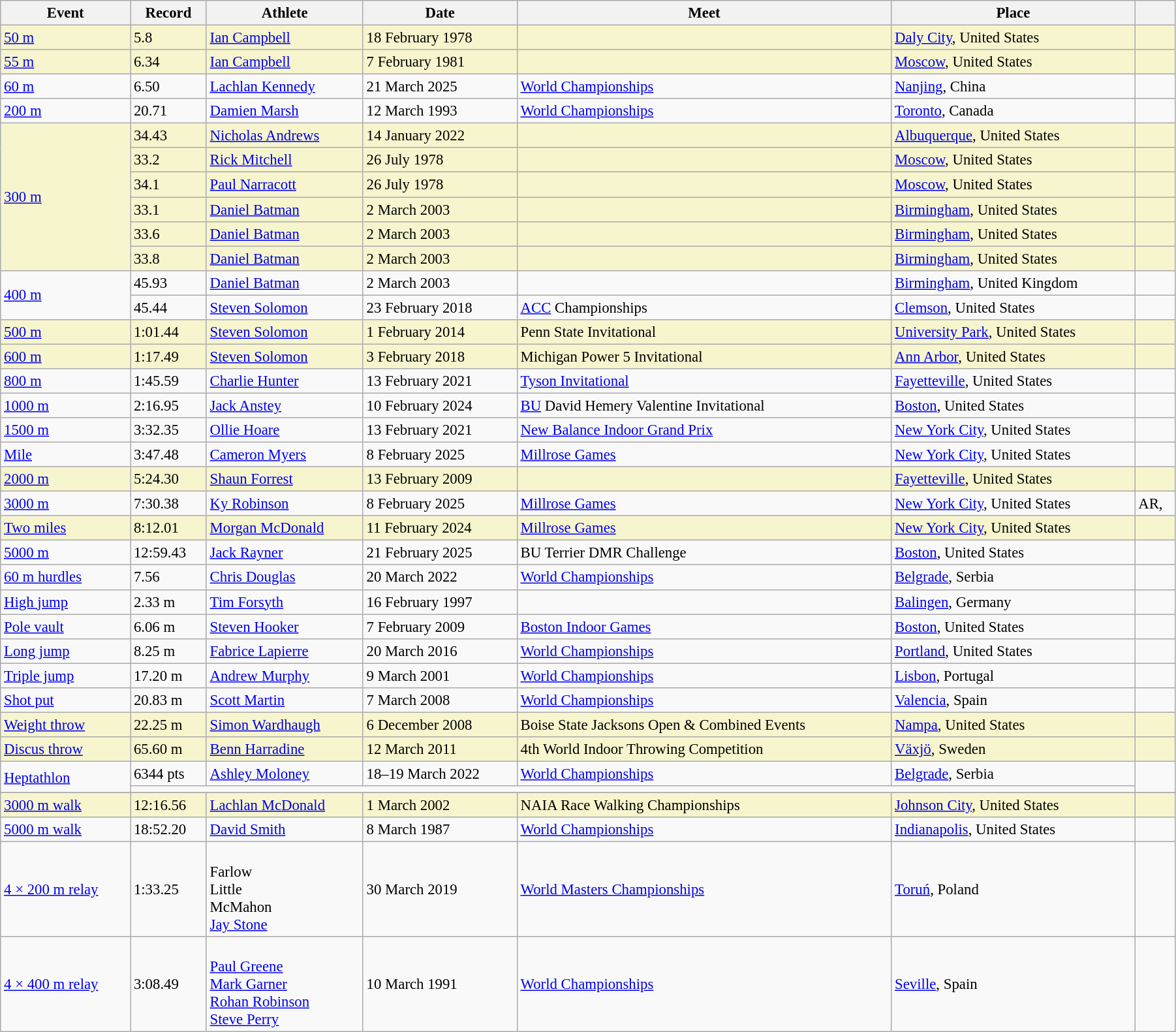<table class="wikitable" style="font-size:95%; width: 95%;">
<tr>
<th>Event</th>
<th>Record</th>
<th>Athlete</th>
<th>Date</th>
<th>Meet</th>
<th>Place</th>
<th></th>
</tr>
<tr style="background:#f6F5CE;">
<td><a href='#'>50 m</a></td>
<td>5.8 </td>
<td><a href='#'>Ian Campbell</a></td>
<td>18 February 1978</td>
<td></td>
<td><a href='#'>Daly City</a>, United States</td>
<td></td>
</tr>
<tr style="background:#f6F5CE;">
<td><a href='#'>55 m</a></td>
<td>6.34</td>
<td><a href='#'>Ian Campbell</a></td>
<td>7 February 1981</td>
<td></td>
<td><a href='#'>Moscow</a>, United States</td>
<td></td>
</tr>
<tr>
<td><a href='#'>60 m</a></td>
<td>6.50</td>
<td><a href='#'>Lachlan Kennedy</a></td>
<td>21 March 2025</td>
<td><a href='#'>World Championships</a></td>
<td><a href='#'>Nanjing</a>, China</td>
<td></td>
</tr>
<tr>
<td><a href='#'>200 m</a></td>
<td>20.71</td>
<td><a href='#'>Damien Marsh</a></td>
<td>12 March 1993</td>
<td><a href='#'>World Championships</a></td>
<td><a href='#'>Toronto</a>, Canada</td>
<td></td>
</tr>
<tr style="background:#f6F5CE;">
<td rowspan=6><a href='#'>300 m</a></td>
<td>34.43 </td>
<td><a href='#'>Nicholas Andrews</a></td>
<td>14 January 2022</td>
<td></td>
<td><a href='#'>Albuquerque</a>, United States</td>
<td></td>
</tr>
<tr style="background:#f6F5CE;">
<td>33.2  </td>
<td><a href='#'>Rick Mitchell</a></td>
<td>26 July 1978</td>
<td></td>
<td><a href='#'>Moscow</a>, United States</td>
<td></td>
</tr>
<tr style="background:#f6F5CE;">
<td>34.1 </td>
<td><a href='#'>Paul Narracott</a></td>
<td>26 July 1978</td>
<td></td>
<td><a href='#'>Moscow</a>, United States</td>
<td></td>
</tr>
<tr style="background:#f6F5CE;">
<td>33.1 </td>
<td><a href='#'>Daniel Batman</a></td>
<td>2 March 2003</td>
<td></td>
<td><a href='#'>Birmingham</a>, United States</td>
<td></td>
</tr>
<tr style="background:#f6F5CE;">
<td>33.6 </td>
<td><a href='#'>Daniel Batman</a></td>
<td>2 March 2003</td>
<td></td>
<td><a href='#'>Birmingham</a>, United States</td>
<td></td>
</tr>
<tr style="background:#f6F5CE;">
<td>33.8 </td>
<td><a href='#'>Daniel Batman</a></td>
<td>2 March 2003</td>
<td></td>
<td><a href='#'>Birmingham</a>, United States</td>
<td></td>
</tr>
<tr>
<td rowspan=2><a href='#'>400 m</a></td>
<td>45.93</td>
<td><a href='#'>Daniel Batman</a></td>
<td>2 March 2003</td>
<td></td>
<td><a href='#'>Birmingham</a>, United Kingdom</td>
<td></td>
</tr>
<tr>
<td>45.44</td>
<td><a href='#'>Steven Solomon</a></td>
<td>23 February 2018</td>
<td><a href='#'>ACC</a> Championships</td>
<td><a href='#'>Clemson</a>, United States</td>
<td></td>
</tr>
<tr style="background:#f6F5CE;">
<td><a href='#'>500 m</a></td>
<td>1:01.44</td>
<td><a href='#'>Steven Solomon</a></td>
<td>1 February 2014</td>
<td>Penn State Invitational</td>
<td><a href='#'>University Park</a>, United States</td>
<td></td>
</tr>
<tr style="background:#f6F5CE;">
<td><a href='#'>600 m</a></td>
<td>1:17.49</td>
<td><a href='#'>Steven Solomon</a></td>
<td>3 February 2018</td>
<td>Michigan Power 5 Invitational</td>
<td><a href='#'>Ann Arbor</a>, United States</td>
<td></td>
</tr>
<tr>
<td><a href='#'>800 m</a></td>
<td>1:45.59</td>
<td><a href='#'>Charlie Hunter</a></td>
<td>13 February 2021</td>
<td><a href='#'>Tyson Invitational</a></td>
<td><a href='#'>Fayetteville</a>, United States</td>
<td></td>
</tr>
<tr>
<td><a href='#'>1000 m</a></td>
<td>2:16.95</td>
<td><a href='#'>Jack Anstey</a></td>
<td>10 February 2024</td>
<td><a href='#'>BU</a> David Hemery Valentine Invitational</td>
<td><a href='#'>Boston</a>, United States</td>
<td></td>
</tr>
<tr>
<td><a href='#'>1500 m</a></td>
<td>3:32.35</td>
<td><a href='#'>Ollie Hoare</a></td>
<td>13 February 2021</td>
<td><a href='#'>New Balance Indoor Grand Prix</a></td>
<td><a href='#'>New York City</a>, United States</td>
<td></td>
</tr>
<tr>
<td><a href='#'>Mile</a></td>
<td>3:47.48</td>
<td><a href='#'>Cameron Myers</a></td>
<td>8 February 2025</td>
<td><a href='#'>Millrose Games</a></td>
<td><a href='#'>New York City</a>, United States</td>
<td></td>
</tr>
<tr style="background:#f6F5CE;">
<td><a href='#'>2000 m</a></td>
<td>5:24.30</td>
<td><a href='#'>Shaun Forrest</a></td>
<td>13 February 2009</td>
<td></td>
<td><a href='#'>Fayetteville</a>, United States</td>
<td></td>
</tr>
<tr>
<td><a href='#'>3000 m</a></td>
<td>7:30.38</td>
<td><a href='#'>Ky Robinson</a></td>
<td>8 February 2025</td>
<td><a href='#'>Millrose Games</a></td>
<td><a href='#'>New York City</a>, United States</td>
<td>AR, </td>
</tr>
<tr style="background:#f6F5CE;">
<td><a href='#'>Two miles</a></td>
<td>8:12.01</td>
<td><a href='#'>Morgan McDonald</a></td>
<td>11 February 2024</td>
<td><a href='#'>Millrose Games</a></td>
<td><a href='#'>New York City</a>, United States</td>
<td></td>
</tr>
<tr>
<td><a href='#'>5000 m</a></td>
<td>12:59.43</td>
<td><a href='#'>Jack Rayner</a></td>
<td>21 February 2025</td>
<td>BU Terrier DMR Challenge</td>
<td><a href='#'>Boston</a>, United States</td>
<td></td>
</tr>
<tr>
<td><a href='#'>60 m hurdles</a></td>
<td>7.56</td>
<td><a href='#'>Chris Douglas</a></td>
<td>20 March 2022</td>
<td><a href='#'>World Championships</a></td>
<td><a href='#'>Belgrade</a>, Serbia</td>
<td></td>
</tr>
<tr>
<td><a href='#'>High jump</a></td>
<td>2.33 m</td>
<td><a href='#'>Tim Forsyth</a></td>
<td>16 February 1997</td>
<td></td>
<td><a href='#'>Balingen</a>, Germany</td>
<td></td>
</tr>
<tr>
<td><a href='#'>Pole vault</a></td>
<td>6.06 m</td>
<td><a href='#'>Steven Hooker</a></td>
<td>7 February 2009</td>
<td><a href='#'>Boston Indoor Games</a></td>
<td><a href='#'>Boston</a>, United States</td>
<td></td>
</tr>
<tr>
<td><a href='#'>Long jump</a></td>
<td>8.25 m</td>
<td><a href='#'>Fabrice Lapierre</a></td>
<td>20 March 2016</td>
<td><a href='#'>World Championships</a></td>
<td><a href='#'>Portland</a>, United States</td>
<td></td>
</tr>
<tr>
<td><a href='#'>Triple jump</a></td>
<td>17.20 m</td>
<td><a href='#'>Andrew Murphy</a></td>
<td>9 March 2001</td>
<td><a href='#'>World Championships</a></td>
<td><a href='#'>Lisbon</a>, Portugal</td>
<td></td>
</tr>
<tr>
<td><a href='#'>Shot put</a></td>
<td>20.83 m</td>
<td><a href='#'>Scott Martin</a></td>
<td>7 March 2008</td>
<td><a href='#'>World Championships</a></td>
<td><a href='#'>Valencia</a>, Spain</td>
<td></td>
</tr>
<tr style="background:#f6F5CE;">
<td><a href='#'>Weight throw</a></td>
<td>22.25 m</td>
<td><a href='#'>Simon Wardhaugh</a></td>
<td>6 December 2008</td>
<td>Boise State Jacksons Open & Combined Events</td>
<td><a href='#'>Nampa</a>, United States</td>
<td></td>
</tr>
<tr style="background:#f6F5CE;">
<td><a href='#'>Discus throw</a></td>
<td>65.60 m</td>
<td><a href='#'>Benn Harradine</a></td>
<td>12 March 2011</td>
<td>4th World Indoor Throwing Competition</td>
<td><a href='#'>Växjö</a>, Sweden</td>
<td></td>
</tr>
<tr>
<td rowspan=2><a href='#'>Heptathlon</a></td>
<td>6344 pts</td>
<td><a href='#'>Ashley Moloney</a></td>
<td>18–19 March 2022</td>
<td><a href='#'>World Championships</a></td>
<td><a href='#'>Belgrade</a>, Serbia</td>
<td rowspan=2></td>
</tr>
<tr>
<td colspan=5></td>
</tr>
<tr>
</tr>
<tr style="background:#f6F5CE;">
<td><a href='#'>3000 m walk</a></td>
<td>12:16.56</td>
<td><a href='#'>Lachlan McDonald</a></td>
<td>1 March 2002</td>
<td>NAIA Race Walking Championships</td>
<td><a href='#'>Johnson City</a>, United States</td>
<td></td>
</tr>
<tr>
<td><a href='#'>5000 m walk</a></td>
<td>18:52.20</td>
<td><a href='#'>David Smith</a></td>
<td>8 March 1987</td>
<td><a href='#'>World Championships</a></td>
<td><a href='#'>Indianapolis</a>, United States</td>
<td></td>
</tr>
<tr>
<td><a href='#'>4 × 200 m relay</a></td>
<td>1:33.25</td>
<td><br>Farlow<br>Little<br>McMahon<br><a href='#'>Jay Stone</a></td>
<td>30 March 2019</td>
<td><a href='#'>World Masters Championships</a></td>
<td><a href='#'>Toruń</a>, Poland</td>
<td></td>
</tr>
<tr>
<td><a href='#'>4 × 400 m relay</a></td>
<td>3:08.49</td>
<td><br><a href='#'>Paul Greene</a><br><a href='#'>Mark Garner</a><br><a href='#'>Rohan Robinson</a><br><a href='#'>Steve Perry</a></td>
<td>10 March 1991</td>
<td><a href='#'>World Championships</a></td>
<td><a href='#'>Seville</a>, Spain</td>
<td></td>
</tr>
</table>
